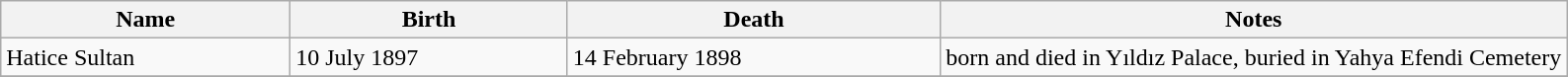<table class="wikitable">
<tr>
<th>Name</th>
<th>Birth</th>
<th>Death</th>
<th style="width:40%;">Notes</th>
</tr>
<tr>
<td>Hatice Sultan</td>
<td>10 July 1897</td>
<td>14 February 1898</td>
<td>born and died in Yıldız Palace, buried in Yahya Efendi Cemetery</td>
</tr>
<tr>
</tr>
</table>
